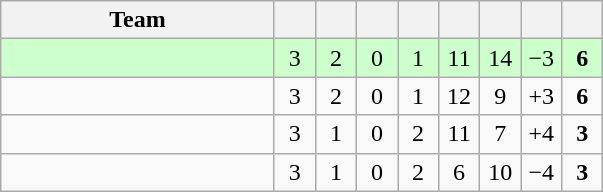<table class="wikitable" style="text-align: center;">
<tr>
<th style="width:175px;">Team</th>
<th width="20"></th>
<th width="20"></th>
<th width="20"></th>
<th width="20"></th>
<th width="20"></th>
<th width="20"></th>
<th width="20"></th>
<th width="20"></th>
</tr>
<tr style="background:#cfc;">
<td align=left></td>
<td>3</td>
<td>2</td>
<td>0</td>
<td>1</td>
<td>11</td>
<td>14</td>
<td>−3</td>
<td><strong>6</strong></td>
</tr>
<tr>
<td align=left></td>
<td>3</td>
<td>2</td>
<td>0</td>
<td>1</td>
<td>12</td>
<td>9</td>
<td>+3</td>
<td><strong>6</strong></td>
</tr>
<tr>
<td align=left></td>
<td>3</td>
<td>1</td>
<td>0</td>
<td>2</td>
<td>11</td>
<td>7</td>
<td>+4</td>
<td><strong>3</strong></td>
</tr>
<tr>
<td align=left></td>
<td>3</td>
<td>1</td>
<td>0</td>
<td>2</td>
<td>6</td>
<td>10</td>
<td>−4</td>
<td><strong>3</strong></td>
</tr>
</table>
